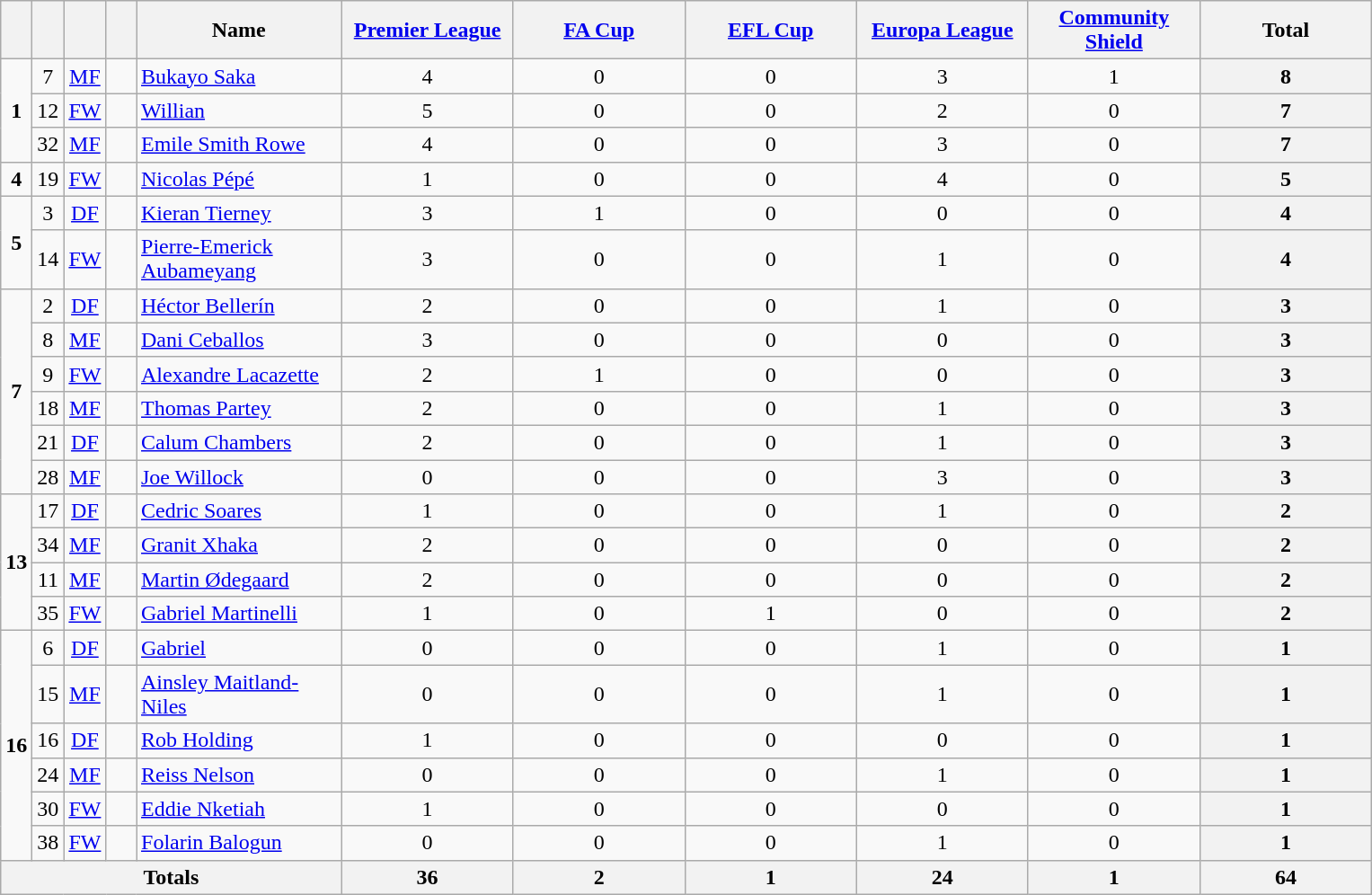<table class="wikitable" style="text-align:center">
<tr>
<th width=15></th>
<th width=15></th>
<th width=15></th>
<th width=15></th>
<th width=145>Name</th>
<th width=120><a href='#'>Premier League</a></th>
<th width=120><a href='#'>FA Cup</a></th>
<th width=120><a href='#'>EFL Cup</a></th>
<th width=120><a href='#'>Europa League</a></th>
<th width=120><a href='#'>Community Shield</a></th>
<th width=120>Total</th>
</tr>
<tr>
<td rowspan="3"><strong>1</strong></td>
<td>7</td>
<td><a href='#'>MF</a></td>
<td></td>
<td align=left><a href='#'>Bukayo Saka</a></td>
<td>4</td>
<td>0</td>
<td>0</td>
<td>3</td>
<td>1</td>
<th>8</th>
</tr>
<tr>
<td>12</td>
<td><a href='#'>FW</a></td>
<td></td>
<td align=left><a href='#'>Willian</a></td>
<td>5</td>
<td>0</td>
<td>0</td>
<td>2</td>
<td>0</td>
<th>7</th>
</tr>
<tr>
<td>32</td>
<td><a href='#'>MF</a></td>
<td></td>
<td align=left><a href='#'>Emile Smith Rowe</a></td>
<td>4</td>
<td>0</td>
<td>0</td>
<td>3</td>
<td>0</td>
<th>7</th>
</tr>
<tr>
<td rowspan="1"><strong>4</strong></td>
<td>19</td>
<td><a href='#'>FW</a></td>
<td></td>
<td align=left><a href='#'>Nicolas Pépé</a></td>
<td>1</td>
<td>0</td>
<td>0</td>
<td>4</td>
<td>0</td>
<th>5</th>
</tr>
<tr>
<td rowspan="2"><strong>5</strong></td>
<td>3</td>
<td><a href='#'>DF</a></td>
<td></td>
<td align=left><a href='#'>Kieran Tierney</a></td>
<td>3</td>
<td>1</td>
<td>0</td>
<td>0</td>
<td>0</td>
<th>4</th>
</tr>
<tr>
<td>14</td>
<td><a href='#'>FW</a></td>
<td></td>
<td align=left><a href='#'>Pierre-Emerick Aubameyang</a></td>
<td>3</td>
<td>0</td>
<td>0</td>
<td>1</td>
<td>0</td>
<th>4</th>
</tr>
<tr>
<td rowspan="6"><strong>7</strong></td>
<td>2</td>
<td><a href='#'>DF</a></td>
<td></td>
<td align=left><a href='#'>Héctor Bellerín</a></td>
<td>2</td>
<td>0</td>
<td>0</td>
<td>1</td>
<td>0</td>
<th>3</th>
</tr>
<tr>
<td>8</td>
<td><a href='#'>MF</a></td>
<td></td>
<td align=left><a href='#'>Dani Ceballos</a></td>
<td>3</td>
<td>0</td>
<td>0</td>
<td>0</td>
<td>0</td>
<th>3</th>
</tr>
<tr>
<td>9</td>
<td><a href='#'>FW</a></td>
<td></td>
<td align=left><a href='#'>Alexandre Lacazette</a></td>
<td>2</td>
<td>1</td>
<td>0</td>
<td>0</td>
<td>0</td>
<th>3</th>
</tr>
<tr>
<td>18</td>
<td><a href='#'>MF</a></td>
<td></td>
<td align=left><a href='#'>Thomas Partey</a></td>
<td>2</td>
<td>0</td>
<td>0</td>
<td>1</td>
<td>0</td>
<th>3</th>
</tr>
<tr>
<td>21</td>
<td><a href='#'>DF</a></td>
<td></td>
<td align="left"><a href='#'>Calum Chambers</a></td>
<td>2</td>
<td>0</td>
<td>0</td>
<td>1</td>
<td>0</td>
<th>3</th>
</tr>
<tr>
<td>28</td>
<td><a href='#'>MF</a></td>
<td></td>
<td align=left><a href='#'>Joe Willock</a></td>
<td>0</td>
<td>0</td>
<td>0</td>
<td>3</td>
<td>0</td>
<th>3</th>
</tr>
<tr>
<td rowspan="4"><strong>13</strong></td>
<td>17</td>
<td><a href='#'>DF</a></td>
<td></td>
<td align=left><a href='#'>Cedric Soares</a></td>
<td>1</td>
<td>0</td>
<td>0</td>
<td>1</td>
<td>0</td>
<th>2</th>
</tr>
<tr>
<td>34</td>
<td><a href='#'>MF</a></td>
<td></td>
<td align=left><a href='#'>Granit Xhaka</a></td>
<td>2</td>
<td>0</td>
<td>0</td>
<td>0</td>
<td>0</td>
<th>2</th>
</tr>
<tr>
<td>11</td>
<td><a href='#'>MF</a></td>
<td></td>
<td align="left"><a href='#'>Martin Ødegaard</a></td>
<td>2</td>
<td>0</td>
<td>0</td>
<td>0</td>
<td>0</td>
<th>2</th>
</tr>
<tr>
<td>35</td>
<td><a href='#'>FW</a></td>
<td></td>
<td align=left><a href='#'>Gabriel Martinelli</a></td>
<td>1</td>
<td>0</td>
<td>1</td>
<td>0</td>
<td>0</td>
<th>2</th>
</tr>
<tr>
<td rowspan="6"><strong>16</strong></td>
<td>6</td>
<td><a href='#'>DF</a></td>
<td></td>
<td align=left><a href='#'>Gabriel</a></td>
<td>0</td>
<td>0</td>
<td>0</td>
<td>1</td>
<td>0</td>
<th>1</th>
</tr>
<tr>
<td>15</td>
<td><a href='#'>MF</a></td>
<td></td>
<td align=left><a href='#'>Ainsley Maitland-Niles</a></td>
<td>0</td>
<td>0</td>
<td>0</td>
<td>1</td>
<td>0</td>
<th>1</th>
</tr>
<tr>
<td>16</td>
<td><a href='#'>DF</a></td>
<td></td>
<td align=left><a href='#'>Rob Holding</a></td>
<td>1</td>
<td>0</td>
<td>0</td>
<td>0</td>
<td>0</td>
<th>1</th>
</tr>
<tr>
<td>24</td>
<td><a href='#'>MF</a></td>
<td></td>
<td align=left><a href='#'>Reiss Nelson</a></td>
<td>0</td>
<td>0</td>
<td>0</td>
<td>1</td>
<td>0</td>
<th>1</th>
</tr>
<tr>
<td>30</td>
<td><a href='#'>FW</a></td>
<td></td>
<td align=left><a href='#'>Eddie Nketiah</a></td>
<td>1</td>
<td>0</td>
<td>0</td>
<td>0</td>
<td>0</td>
<th>1</th>
</tr>
<tr>
<td>38</td>
<td><a href='#'>FW</a></td>
<td></td>
<td align=left><a href='#'>Folarin Balogun</a></td>
<td>0</td>
<td>0</td>
<td>0</td>
<td>1</td>
<td>0</td>
<th>1</th>
</tr>
<tr>
<th colspan=5>Totals</th>
<th>36</th>
<th>2</th>
<th>1</th>
<th>24</th>
<th>1</th>
<th>64</th>
</tr>
</table>
